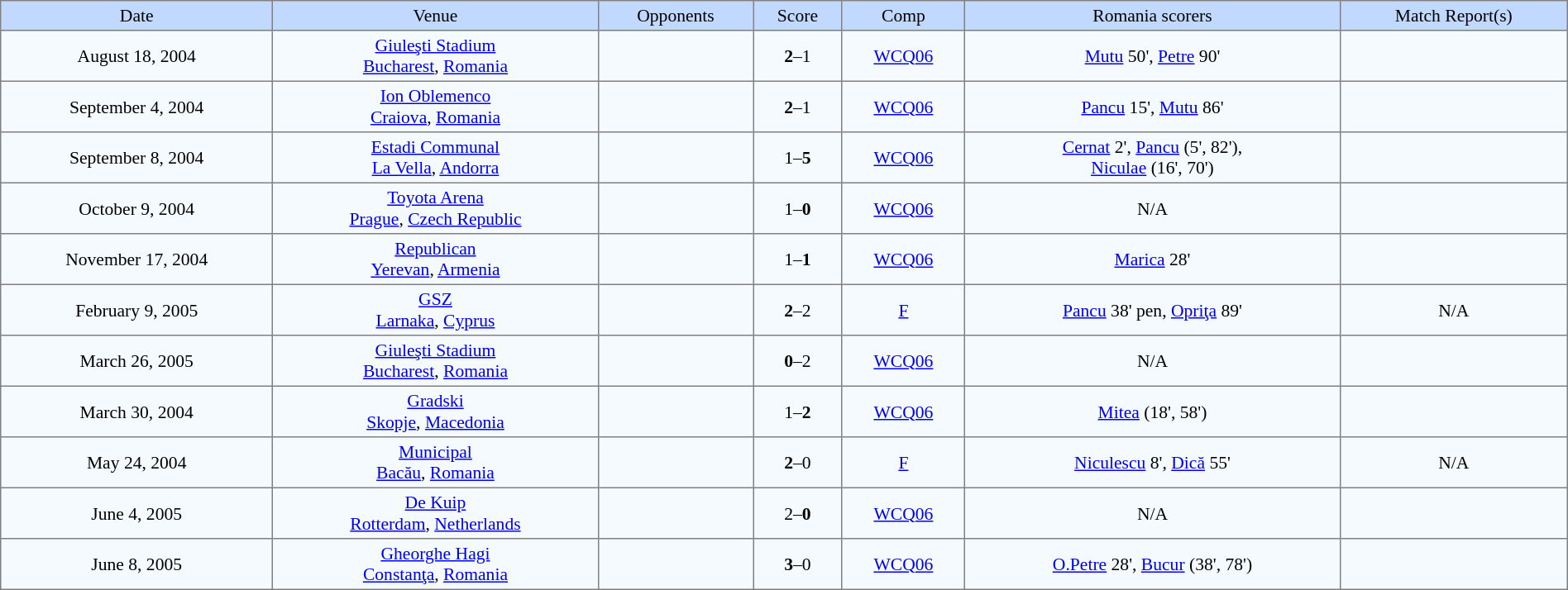<table border=1 style="border-collapse:collapse; font-size:90%;" cellpadding=3 cellspacing=0 width=100%>
<tr bgcolor=#C1D8FF align=center>
<td>Date</td>
<td>Venue</td>
<td>Opponents</td>
<td>Score</td>
<td>Comp</td>
<td>Romania scorers</td>
<td>Match Report(s)</td>
</tr>
<tr align=center bgcolor=#F5FAFF>
<td>August 18, 2004</td>
<td><a href='#'>Giuleşti Stadium</a><br><a href='#'>Bucharest</a>, <a href='#'>Romania</a></td>
<td></td>
<td><strong>2</strong>–1</td>
<td><a href='#'>WCQ06</a></td>
<td><a href='#'>Mutu</a> 50', <a href='#'>Petre</a> 90'</td>
<td></td>
</tr>
<tr align=center bgcolor=#F5FAFF>
<td>September 4, 2004</td>
<td><a href='#'>Ion Oblemenco</a><br><a href='#'>Craiova</a>, <a href='#'>Romania</a></td>
<td></td>
<td><strong>2</strong>–1</td>
<td><a href='#'>WCQ06</a></td>
<td><a href='#'>Pancu</a> 15', <a href='#'>Mutu</a> 86'</td>
<td></td>
</tr>
<tr align=center bgcolor=#F5FAFF>
<td>September 8, 2004</td>
<td><a href='#'>Estadi Communal</a><br><a href='#'>La Vella</a>, <a href='#'>Andorra</a></td>
<td></td>
<td>1–<strong>5</strong></td>
<td><a href='#'>WCQ06</a></td>
<td><a href='#'>Cernat</a> 2', <a href='#'>Pancu</a> (5', 82'),<br> <a href='#'>Niculae</a> (16', 70')</td>
<td></td>
</tr>
<tr align=center bgcolor=#F5FAFF>
<td>October 9, 2004</td>
<td><a href='#'>Toyota Arena</a><br><a href='#'>Prague</a>, <a href='#'>Czech Republic</a></td>
<td></td>
<td>1–<strong>0</strong></td>
<td><a href='#'>WCQ06</a></td>
<td>N/A</td>
<td></td>
</tr>
<tr align=center bgcolor=#F5FAFF>
<td>November 17, 2004</td>
<td><a href='#'>Republican</a><br><a href='#'>Yerevan</a>, <a href='#'>Armenia</a></td>
<td></td>
<td>1–<strong>1</strong></td>
<td><a href='#'>WCQ06</a></td>
<td><a href='#'>Marica</a> 28'</td>
<td></td>
</tr>
<tr align=center bgcolor=#F5FAFF>
<td>February 9, 2005</td>
<td><a href='#'>GSZ</a><br><a href='#'>Larnaka</a>, <a href='#'>Cyprus</a></td>
<td></td>
<td><strong>2</strong>–2</td>
<td><a href='#'>F</a></td>
<td><a href='#'>Pancu</a> 38' pen, <a href='#'>Opriţa</a> 89'</td>
<td>N/A</td>
</tr>
<tr align=center bgcolor=#F5FAFF>
<td>March 26, 2005</td>
<td><a href='#'>Giuleşti Stadium</a><br><a href='#'>Bucharest</a>, <a href='#'>Romania</a></td>
<td></td>
<td><strong>0</strong>–2</td>
<td><a href='#'>WCQ06</a></td>
<td>N/A</td>
<td></td>
</tr>
<tr align=center bgcolor=#F5FAFF>
<td>March 30, 2004</td>
<td><a href='#'>Gradski</a><br><a href='#'>Skopje</a>, <a href='#'>Macedonia</a></td>
<td></td>
<td>1–<strong>2</strong></td>
<td><a href='#'>WCQ06</a></td>
<td><a href='#'>Mitea</a> (18', 58')</td>
<td></td>
</tr>
<tr align=center bgcolor=#F5FAFF>
<td>May 24, 2004</td>
<td><a href='#'>Municipal</a><br><a href='#'>Bacău</a>, <a href='#'>Romania</a></td>
<td></td>
<td><strong>2</strong>–0</td>
<td><a href='#'>F</a></td>
<td><a href='#'>Niculescu</a> 8', <a href='#'>Dică</a> 55'</td>
<td>N/A</td>
</tr>
<tr align=center bgcolor=#F5FAFF>
<td>June 4, 2005</td>
<td><a href='#'>De Kuip</a><br><a href='#'>Rotterdam</a>, <a href='#'>Netherlands</a></td>
<td></td>
<td>2–<strong>0</strong></td>
<td><a href='#'>WCQ06</a></td>
<td>N/A</td>
<td></td>
</tr>
<tr align=center bgcolor=#F5FAFF>
<td>June 8, 2005</td>
<td><a href='#'>Gheorghe Hagi</a><br><a href='#'>Constanţa</a>, <a href='#'>Romania</a></td>
<td></td>
<td><strong>3</strong>–0</td>
<td><a href='#'>WCQ06</a></td>
<td><a href='#'>O.Petre</a> 28', <a href='#'>Bucur</a> (38', 78')</td>
<td></td>
</tr>
</table>
